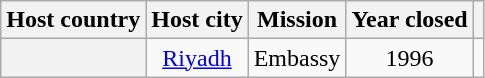<table class="wikitable plainrowheaders" style="text-align:center;">
<tr>
<th scope="col">Host country</th>
<th scope="col">Host city</th>
<th scope="col">Mission</th>
<th scope="col">Year closed</th>
<th scope="col"></th>
</tr>
<tr>
<th scope="row"></th>
<td><a href='#'>Riyadh</a></td>
<td>Embassy</td>
<td>1996</td>
<td></td>
</tr>
</table>
